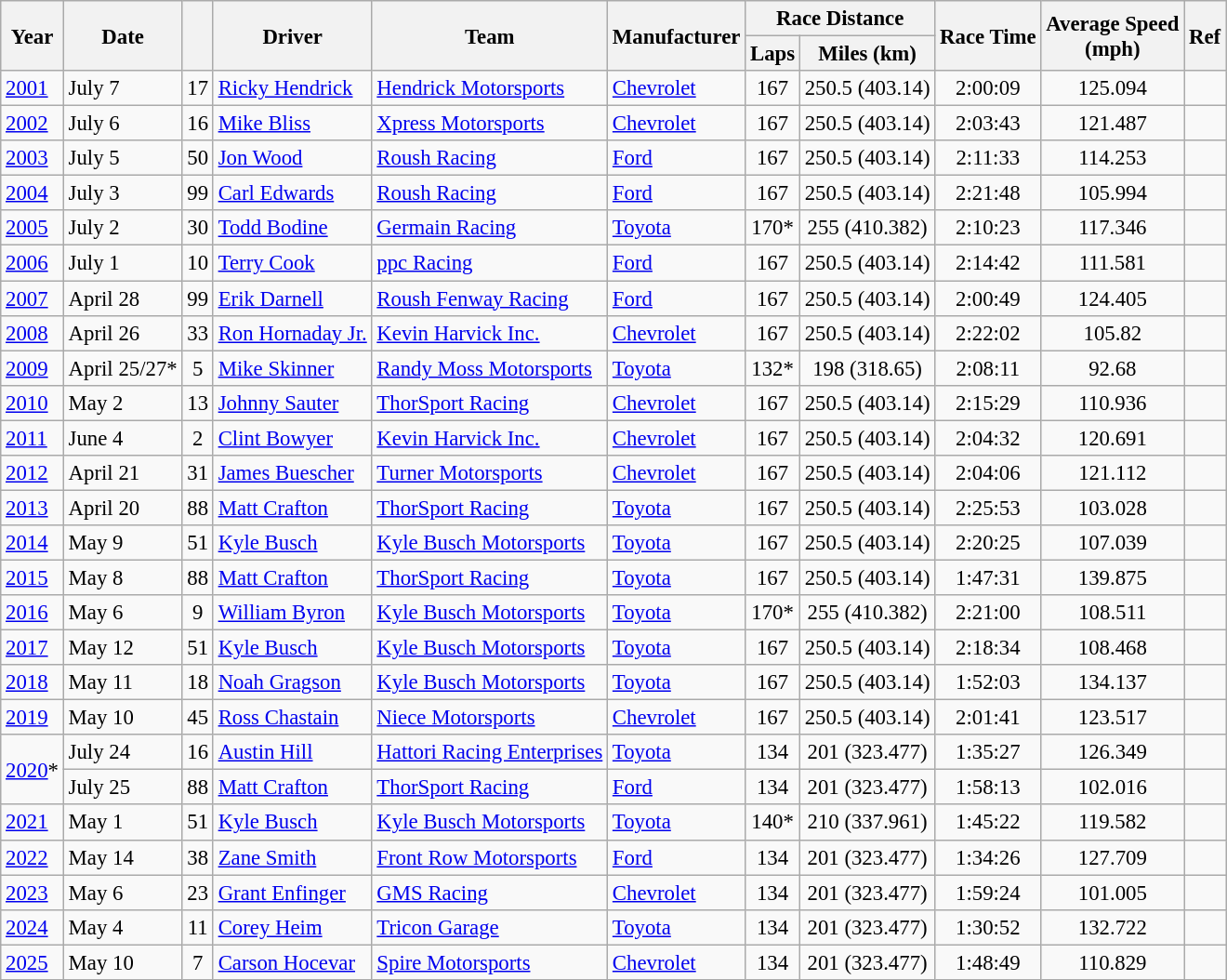<table class="wikitable" style="font-size: 95%;">
<tr>
<th rowspan="2">Year</th>
<th rowspan="2">Date</th>
<th rowspan="2"></th>
<th rowspan="2">Driver</th>
<th rowspan="2">Team</th>
<th rowspan="2">Manufacturer</th>
<th colspan="2">Race Distance</th>
<th rowspan="2">Race Time</th>
<th rowspan="2">Average Speed<br>(mph)</th>
<th rowspan="2">Ref</th>
</tr>
<tr>
<th>Laps</th>
<th>Miles (km)</th>
</tr>
<tr>
<td><a href='#'>2001</a></td>
<td>July 7</td>
<td align="center">17</td>
<td><a href='#'>Ricky Hendrick</a></td>
<td><a href='#'>Hendrick Motorsports</a></td>
<td><a href='#'>Chevrolet</a></td>
<td align="center">167</td>
<td align="center">250.5 (403.14)</td>
<td align="center">2:00:09</td>
<td align="center">125.094</td>
<td align="center"></td>
</tr>
<tr>
<td><a href='#'>2002</a></td>
<td>July 6</td>
<td align="center">16</td>
<td><a href='#'>Mike Bliss</a></td>
<td><a href='#'>Xpress Motorsports</a></td>
<td><a href='#'>Chevrolet</a></td>
<td align="center">167</td>
<td align="center">250.5 (403.14)</td>
<td align="center">2:03:43</td>
<td align="center">121.487</td>
<td align="center"></td>
</tr>
<tr>
<td><a href='#'>2003</a></td>
<td>July 5</td>
<td align="center">50</td>
<td><a href='#'>Jon Wood</a></td>
<td><a href='#'>Roush Racing</a></td>
<td><a href='#'>Ford</a></td>
<td align="center">167</td>
<td align="center">250.5 (403.14)</td>
<td align="center">2:11:33</td>
<td align="center">114.253</td>
<td align="center"></td>
</tr>
<tr>
<td><a href='#'>2004</a></td>
<td>July 3</td>
<td align="center">99</td>
<td><a href='#'>Carl Edwards</a></td>
<td><a href='#'>Roush Racing</a></td>
<td><a href='#'>Ford</a></td>
<td align="center">167</td>
<td align="center">250.5 (403.14)</td>
<td align="center">2:21:48</td>
<td align="center">105.994</td>
<td align="center"></td>
</tr>
<tr>
<td><a href='#'>2005</a></td>
<td>July 2</td>
<td align="center">30</td>
<td><a href='#'>Todd Bodine</a></td>
<td><a href='#'>Germain Racing</a></td>
<td><a href='#'>Toyota</a></td>
<td align="center">170*</td>
<td align="center">255 (410.382)</td>
<td align="center">2:10:23</td>
<td align="center">117.346</td>
<td align="center"></td>
</tr>
<tr>
<td><a href='#'>2006</a></td>
<td>July 1</td>
<td align="center">10</td>
<td><a href='#'>Terry Cook</a></td>
<td><a href='#'>ppc Racing</a></td>
<td><a href='#'>Ford</a></td>
<td align="center">167</td>
<td align="center">250.5 (403.14)</td>
<td align="center">2:14:42</td>
<td align="center">111.581</td>
<td align="center"></td>
</tr>
<tr>
<td><a href='#'>2007</a></td>
<td>April 28</td>
<td align="center">99</td>
<td><a href='#'>Erik Darnell</a></td>
<td><a href='#'>Roush Fenway Racing</a></td>
<td><a href='#'>Ford</a></td>
<td align="center">167</td>
<td align="center">250.5 (403.14)</td>
<td align="center">2:00:49</td>
<td align="center">124.405</td>
<td align="center"></td>
</tr>
<tr>
<td><a href='#'>2008</a></td>
<td>April 26</td>
<td align="center">33</td>
<td><a href='#'>Ron Hornaday Jr.</a></td>
<td><a href='#'>Kevin Harvick Inc.</a></td>
<td><a href='#'>Chevrolet</a></td>
<td align="center">167</td>
<td align="center">250.5 (403.14)</td>
<td align="center">2:22:02</td>
<td align="center">105.82</td>
<td align="center"></td>
</tr>
<tr>
<td><a href='#'>2009</a></td>
<td>April 25/27*</td>
<td align="center">5</td>
<td><a href='#'>Mike Skinner</a></td>
<td><a href='#'>Randy Moss Motorsports</a></td>
<td><a href='#'>Toyota</a></td>
<td align="center">132*</td>
<td align="center">198 (318.65)</td>
<td align="center">2:08:11</td>
<td align="center">92.68</td>
<td align="center"></td>
</tr>
<tr>
<td><a href='#'>2010</a></td>
<td>May 2</td>
<td align="center">13</td>
<td><a href='#'>Johnny Sauter</a></td>
<td><a href='#'>ThorSport Racing</a></td>
<td><a href='#'>Chevrolet</a></td>
<td align="center">167</td>
<td align="center">250.5 (403.14)</td>
<td align="center">2:15:29</td>
<td align="center">110.936</td>
<td align="center"></td>
</tr>
<tr>
<td><a href='#'>2011</a></td>
<td>June 4</td>
<td align="center">2</td>
<td><a href='#'>Clint Bowyer</a></td>
<td><a href='#'>Kevin Harvick Inc.</a></td>
<td><a href='#'>Chevrolet</a></td>
<td align="center">167</td>
<td align="center">250.5 (403.14)</td>
<td align="center">2:04:32</td>
<td align="center">120.691</td>
<td align="center"></td>
</tr>
<tr>
<td><a href='#'>2012</a></td>
<td>April 21</td>
<td align="center">31</td>
<td><a href='#'>James Buescher</a></td>
<td><a href='#'>Turner Motorsports</a></td>
<td><a href='#'>Chevrolet</a></td>
<td align="center">167</td>
<td align="center">250.5 (403.14)</td>
<td align="center">2:04:06</td>
<td align="center">121.112</td>
<td align="center"></td>
</tr>
<tr>
<td><a href='#'>2013</a></td>
<td>April 20</td>
<td align="center">88</td>
<td><a href='#'>Matt Crafton</a></td>
<td><a href='#'>ThorSport Racing</a></td>
<td><a href='#'>Toyota</a></td>
<td align="center">167</td>
<td align="center">250.5 (403.14)</td>
<td align="center">2:25:53</td>
<td align="center">103.028</td>
<td align="center"></td>
</tr>
<tr>
<td><a href='#'>2014</a></td>
<td>May 9</td>
<td align="center">51</td>
<td><a href='#'>Kyle Busch</a></td>
<td><a href='#'>Kyle Busch Motorsports</a></td>
<td><a href='#'>Toyota</a></td>
<td align="center">167</td>
<td align="center">250.5 (403.14)</td>
<td align="center">2:20:25</td>
<td align="center">107.039</td>
<td align="center"></td>
</tr>
<tr>
<td><a href='#'>2015</a></td>
<td>May 8</td>
<td align="center">88</td>
<td><a href='#'>Matt Crafton</a></td>
<td><a href='#'>ThorSport Racing</a></td>
<td><a href='#'>Toyota</a></td>
<td align="center">167</td>
<td align="center">250.5 (403.14)</td>
<td align="center">1:47:31</td>
<td align="center">139.875</td>
<td align="center"></td>
</tr>
<tr>
<td><a href='#'>2016</a></td>
<td>May 6</td>
<td align="center">9</td>
<td><a href='#'>William Byron</a></td>
<td><a href='#'>Kyle Busch Motorsports</a></td>
<td><a href='#'>Toyota</a></td>
<td align="center">170*</td>
<td align="center">255 (410.382)</td>
<td align="center">2:21:00</td>
<td align="center">108.511</td>
<td align="center"></td>
</tr>
<tr>
<td><a href='#'>2017</a></td>
<td>May 12</td>
<td align="center">51</td>
<td><a href='#'>Kyle Busch</a></td>
<td><a href='#'>Kyle Busch Motorsports</a></td>
<td><a href='#'>Toyota</a></td>
<td align="center">167</td>
<td align="center">250.5 (403.14)</td>
<td align="center">2:18:34</td>
<td align="center">108.468</td>
<td align="center"></td>
</tr>
<tr>
<td><a href='#'>2018</a></td>
<td>May 11</td>
<td align="center">18</td>
<td><a href='#'>Noah Gragson</a></td>
<td><a href='#'>Kyle Busch Motorsports</a></td>
<td><a href='#'>Toyota</a></td>
<td align="center">167</td>
<td align="center">250.5 (403.14)</td>
<td align="center">1:52:03</td>
<td align="center">134.137</td>
<td align="center"></td>
</tr>
<tr>
<td><a href='#'>2019</a></td>
<td>May 10</td>
<td align="center">45</td>
<td><a href='#'>Ross Chastain</a></td>
<td><a href='#'>Niece Motorsports</a></td>
<td><a href='#'>Chevrolet</a></td>
<td align="center">167</td>
<td align="center">250.5 (403.14)</td>
<td align="center">2:01:41</td>
<td align="center">123.517</td>
<td align="center"></td>
</tr>
<tr>
<td rowspan=2><a href='#'>2020</a>*</td>
<td>July 24</td>
<td align="center">16</td>
<td><a href='#'>Austin Hill</a></td>
<td><a href='#'>Hattori Racing Enterprises</a></td>
<td><a href='#'>Toyota</a></td>
<td align="center">134</td>
<td align="center">201 (323.477)</td>
<td align="center">1:35:27</td>
<td align="center">126.349</td>
<td align="center"></td>
</tr>
<tr>
<td>July 25</td>
<td align="center">88</td>
<td><a href='#'>Matt Crafton</a></td>
<td><a href='#'>ThorSport Racing</a></td>
<td><a href='#'>Ford</a></td>
<td align="center">134</td>
<td align="center">201 (323.477)</td>
<td align="center">1:58:13</td>
<td align="center">102.016</td>
<td align="center"></td>
</tr>
<tr>
<td><a href='#'>2021</a></td>
<td>May 1</td>
<td align="center">51</td>
<td><a href='#'>Kyle Busch</a></td>
<td><a href='#'>Kyle Busch Motorsports</a></td>
<td><a href='#'>Toyota</a></td>
<td align="center">140*</td>
<td align="center">210 (337.961)</td>
<td align="center">1:45:22</td>
<td align="center">119.582</td>
<td align="center"></td>
</tr>
<tr>
<td><a href='#'>2022</a></td>
<td>May 14</td>
<td align="center">38</td>
<td><a href='#'>Zane Smith</a></td>
<td><a href='#'>Front Row Motorsports</a></td>
<td><a href='#'>Ford</a></td>
<td align="center">134</td>
<td align="center">201 (323.477)</td>
<td align="center">1:34:26</td>
<td align="center">127.709</td>
<td align="center"></td>
</tr>
<tr>
<td><a href='#'>2023</a></td>
<td>May 6</td>
<td align="center">23</td>
<td><a href='#'>Grant Enfinger</a></td>
<td><a href='#'>GMS Racing</a></td>
<td><a href='#'>Chevrolet</a></td>
<td align="center">134</td>
<td align="center">201 (323.477)</td>
<td align="center">1:59:24</td>
<td align="center">101.005</td>
<td align="center"></td>
</tr>
<tr>
<td><a href='#'>2024</a></td>
<td>May 4</td>
<td align="center">11</td>
<td><a href='#'>Corey Heim</a></td>
<td><a href='#'>Tricon Garage</a></td>
<td><a href='#'>Toyota</a></td>
<td align="center">134</td>
<td align="center">201 (323.477)</td>
<td align="center">1:30:52</td>
<td align="center">132.722</td>
<td align="center"></td>
</tr>
<tr>
<td><a href='#'>2025</a></td>
<td>May 10</td>
<td align="center">7</td>
<td><a href='#'>Carson Hocevar</a></td>
<td><a href='#'>Spire Motorsports</a></td>
<td><a href='#'>Chevrolet</a></td>
<td align="center">134</td>
<td align="center">201 (323.477)</td>
<td align="center">1:48:49</td>
<td align="center">110.829</td>
<td align="center"></td>
</tr>
</table>
